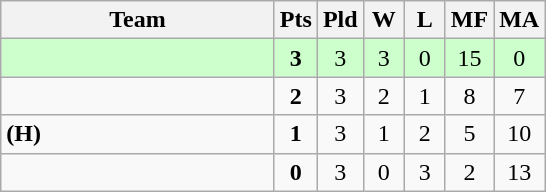<table class=wikitable style="text-align:center">
<tr>
<th width=175>Team</th>
<th width=20>Pts</th>
<th width=20>Pld</th>
<th width=20>W</th>
<th width=20>L</th>
<th width=20>MF</th>
<th width=20>MA</th>
</tr>
<tr bgcolor=#ccffcc>
<td style="text-align:left"></td>
<td><strong>3</strong></td>
<td>3</td>
<td>3</td>
<td>0</td>
<td>15</td>
<td>0</td>
</tr>
<tr>
<td style="text-align:left"></td>
<td><strong>2</strong></td>
<td>3</td>
<td>2</td>
<td>1</td>
<td>8</td>
<td>7</td>
</tr>
<tr>
<td style="text-align:left"> <strong>(H)</strong></td>
<td><strong>1</strong></td>
<td>3</td>
<td>1</td>
<td>2</td>
<td>5</td>
<td>10</td>
</tr>
<tr>
<td style="text-align:left"></td>
<td><strong>0</strong></td>
<td>3</td>
<td>0</td>
<td>3</td>
<td>2</td>
<td>13</td>
</tr>
</table>
